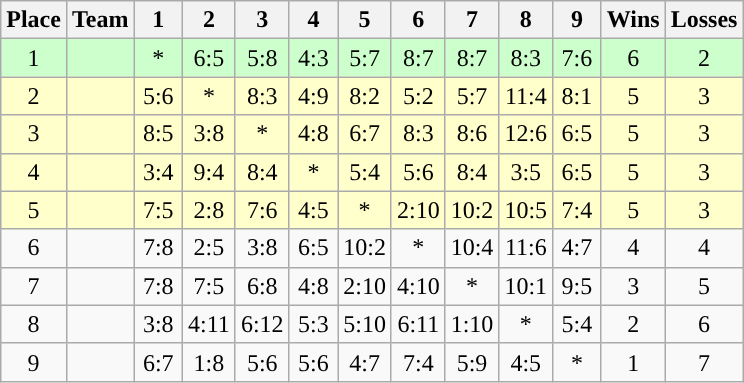<table class="wikitable" style="text-align:center;">
<tr>
<th>Place</th>
<th>Team</th>
<th width="25">1</th>
<th width="25">2</th>
<th width="25">3</th>
<th width="25">4</th>
<th width="25">5</th>
<th width="25">6</th>
<th width="25">7</th>
<th width="25">8</th>
<th width="25">9</th>
<th>Wins</th>
<th>Losses</th>
</tr>
<tr bgcolor=#cfc>
<td>1</td>
<td align=left></td>
<td>*</td>
<td>6:5</td>
<td>5:8</td>
<td>4:3</td>
<td>5:7</td>
<td>8:7</td>
<td>8:7</td>
<td>8:3</td>
<td>7:6</td>
<td>6</td>
<td>2</td>
</tr>
<tr bgcolor=#ffc>
<td>2</td>
<td align=left></td>
<td>5:6</td>
<td>*</td>
<td>8:3</td>
<td>4:9</td>
<td>8:2</td>
<td>5:2</td>
<td>5:7</td>
<td>11:4</td>
<td>8:1</td>
<td>5</td>
<td>3</td>
</tr>
<tr bgcolor=#ffc>
<td>3</td>
<td align=left></td>
<td>8:5</td>
<td>3:8</td>
<td>*</td>
<td>4:8</td>
<td>6:7</td>
<td>8:3</td>
<td>8:6</td>
<td>12:6</td>
<td>6:5</td>
<td>5</td>
<td>3</td>
</tr>
<tr bgcolor=#ffc>
<td>4</td>
<td align=left></td>
<td>3:4</td>
<td>9:4</td>
<td>8:4</td>
<td>*</td>
<td>5:4</td>
<td>5:6</td>
<td>8:4</td>
<td>3:5</td>
<td>6:5</td>
<td>5</td>
<td>3</td>
</tr>
<tr bgcolor=#ffc>
<td>5</td>
<td align=left></td>
<td>7:5</td>
<td>2:8</td>
<td>7:6</td>
<td>4:5</td>
<td>*</td>
<td>2:10</td>
<td>10:2</td>
<td>10:5</td>
<td>7:4</td>
<td>5</td>
<td>3</td>
</tr>
<tr>
<td>6</td>
<td align=left></td>
<td>7:8</td>
<td>2:5</td>
<td>3:8</td>
<td>6:5</td>
<td>10:2</td>
<td>*</td>
<td>10:4</td>
<td>11:6</td>
<td>4:7</td>
<td>4</td>
<td>4</td>
</tr>
<tr>
<td>7</td>
<td align=left></td>
<td>7:8</td>
<td>7:5</td>
<td>6:8</td>
<td>4:8</td>
<td>2:10</td>
<td>4:10</td>
<td>*</td>
<td>10:1</td>
<td>9:5</td>
<td>3</td>
<td>5</td>
</tr>
<tr>
<td>8</td>
<td align=left></td>
<td>3:8</td>
<td>4:11</td>
<td>6:12</td>
<td>5:3</td>
<td>5:10</td>
<td>6:11</td>
<td>1:10</td>
<td>*</td>
<td>5:4</td>
<td>2</td>
<td>6</td>
</tr>
<tr>
<td>9</td>
<td align=left></td>
<td>6:7</td>
<td>1:8</td>
<td>5:6</td>
<td>5:6</td>
<td>4:7</td>
<td>7:4</td>
<td>5:9</td>
<td>4:5</td>
<td>*</td>
<td>1</td>
<td>7</td>
</tr>
</table>
